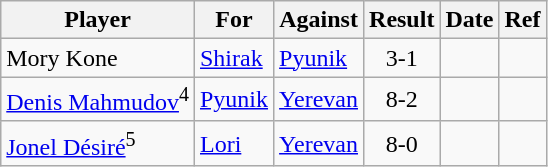<table class="wikitable sortable">
<tr>
<th>Player</th>
<th>For</th>
<th>Against</th>
<th style="text-align:center">Result</th>
<th>Date</th>
<th>Ref</th>
</tr>
<tr>
<td> Mory Kone</td>
<td><a href='#'>Shirak</a></td>
<td><a href='#'>Pyunik</a></td>
<td style="text-align:center;">3-1</td>
<td></td>
<td></td>
</tr>
<tr>
<td> <a href='#'>Denis Mahmudov</a><sup>4</sup></td>
<td><a href='#'>Pyunik</a></td>
<td><a href='#'>Yerevan</a></td>
<td style="text-align:center;">8-2</td>
<td></td>
<td></td>
</tr>
<tr>
<td> <a href='#'>Jonel Désiré</a><sup>5</sup></td>
<td><a href='#'>Lori</a></td>
<td><a href='#'>Yerevan</a></td>
<td style="text-align:center;">8-0</td>
<td></td>
<td></td>
</tr>
</table>
